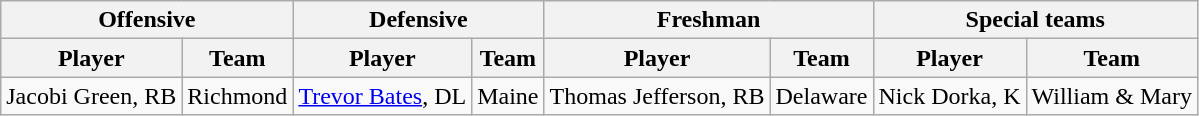<table class="wikitable" border="1">
<tr>
<th colspan="2">Offensive</th>
<th colspan="2">Defensive</th>
<th colspan="2">Freshman</th>
<th colspan="2">Special teams</th>
</tr>
<tr>
<th>Player</th>
<th>Team</th>
<th>Player</th>
<th>Team</th>
<th>Player</th>
<th>Team</th>
<th>Player</th>
<th>Team</th>
</tr>
<tr>
<td>Jacobi Green, RB</td>
<td>Richmond</td>
<td><a href='#'>Trevor Bates</a>, DL</td>
<td>Maine</td>
<td>Thomas Jefferson, RB</td>
<td>Delaware</td>
<td>Nick Dorka, K</td>
<td>William & Mary</td>
</tr>
</table>
